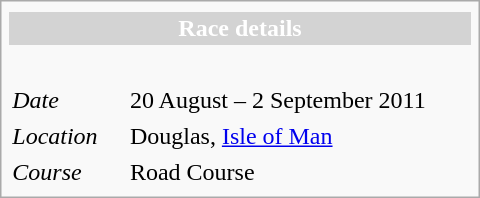<table class="infobox" align="right" cellpadding="2" style="float:right; width: 20em;">
<tr>
</tr>
<tr>
<th colspan="3"  style="color:#fff; background:lightgrey; text-align:center;">Race details</th>
</tr>
<tr>
<td colspan="3" style="text-align:center;"><br></td>
</tr>
<tr>
<td style="width: 25%;"><em>Date</em></td>
<td>20 August – 2 September 2011</td>
</tr>
<tr>
<td><em>Location</em></td>
<td colspan=3>Douglas, <a href='#'>Isle of Man</a></td>
</tr>
<tr>
<td><em>Course</em></td>
<td colspan=3>Road Course <br> </td>
</tr>
</table>
